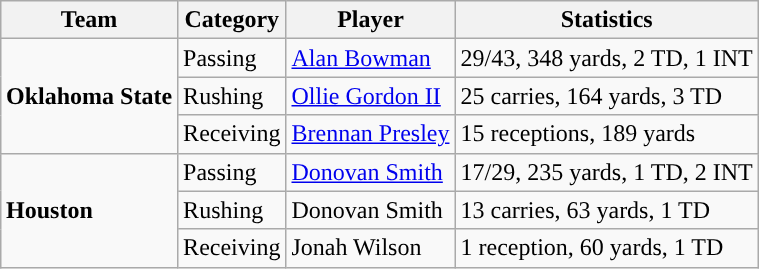<table class="wikitable" style="float: right;">
<tr>
<th>Team</th>
<th>Category</th>
<th>Player</th>
<th>Statistics</th>
</tr>
<tr>
<td rowspan=3><strong>Oklahoma State</strong></td>
<td>Passing</td>
<td><a href='#'>Alan Bowman</a></td>
<td>29/43, 348 yards, 2 TD, 1 INT</td>
</tr>
<tr>
<td>Rushing</td>
<td><a href='#'>Ollie Gordon II</a></td>
<td>25 carries, 164 yards, 3 TD</td>
</tr>
<tr>
<td>Receiving</td>
<td><a href='#'>Brennan Presley</a></td>
<td>15 receptions, 189 yards</td>
</tr>
<tr>
<td rowspan=3><strong>Houston</strong></td>
<td>Passing</td>
<td><a href='#'>Donovan Smith</a></td>
<td>17/29, 235 yards, 1 TD, 2 INT</td>
</tr>
<tr>
<td>Rushing</td>
<td>Donovan Smith</td>
<td>13 carries, 63 yards, 1 TD</td>
</tr>
<tr>
<td>Receiving</td>
<td>Jonah Wilson</td>
<td>1 reception, 60 yards, 1 TD</td>
</tr>
</table>
